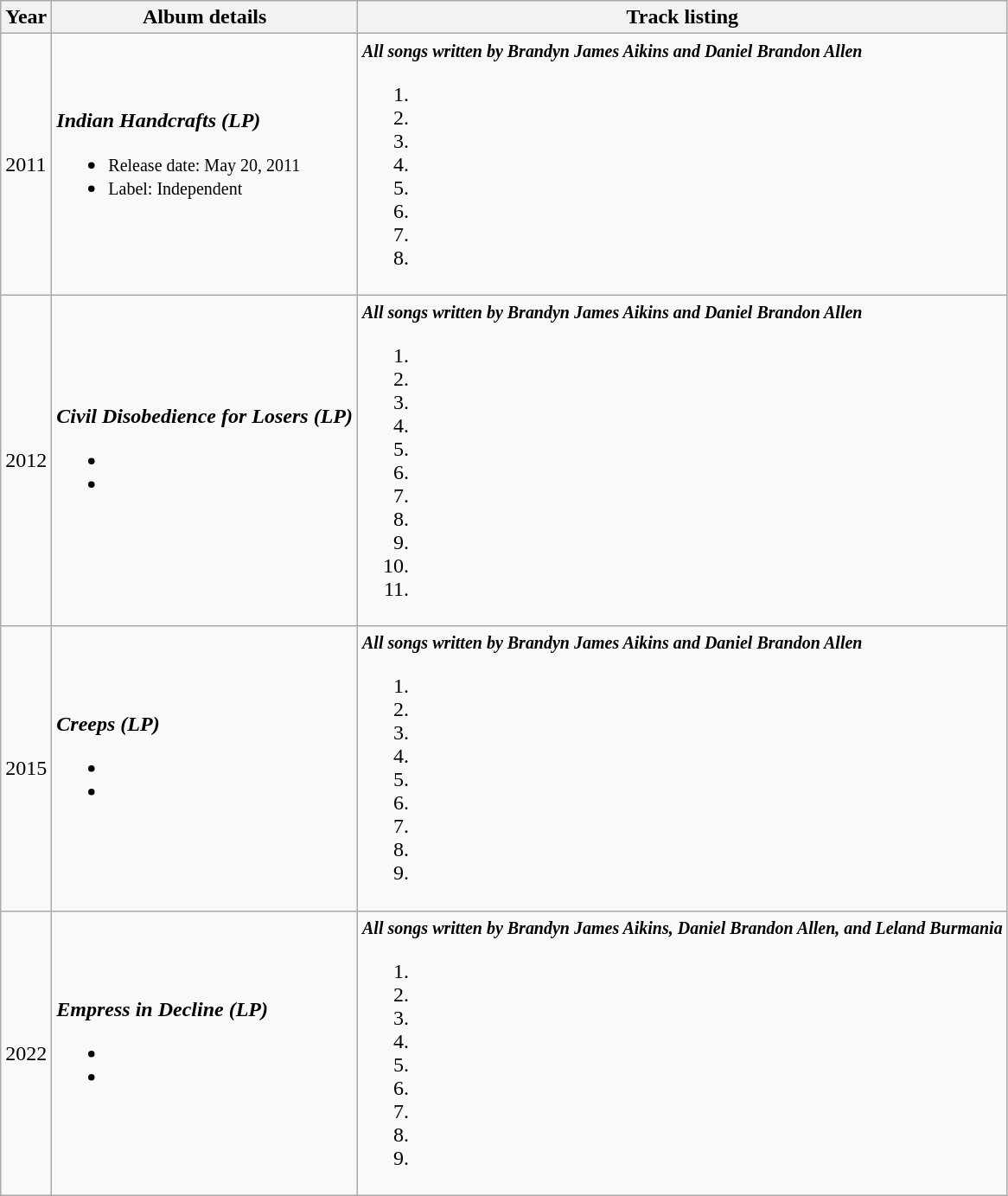<table class="wikitable mw-collapsible mw-collapsed">
<tr>
<th>Year</th>
<th>Album details</th>
<th>Track listing</th>
</tr>
<tr>
<td>2011</td>
<td><strong><em>Indian Handcrafts (LP)</em></strong><br><ul><li><small>Release date: May 20, 2011</small></li><li><small>Label: Independent</small></li></ul></td>
<td><strong><em><small>All songs written by Brandyn James Aikins and Daniel Brandon Allen</small></em></strong><br><ol><li></li><li></li><li></li><li></li><li></li><li></li><li></li><li></li></ol></td>
</tr>
<tr>
<td>2012</td>
<td><strong><em>Civil Disobedience for Losers (LP)</em></strong><br><ul><li></li><li></li></ul></td>
<td><strong><em><small>All songs written by Brandyn James Aikins and Daniel Brandon Allen</small></em></strong><br><ol><li></li><li></li><li></li><li></li><li></li><li></li><li></li><li></li><li></li><li></li><li></li></ol></td>
</tr>
<tr>
<td>2015</td>
<td><strong><em>Creeps (LP)</em></strong><br><ul><li></li><li></li></ul></td>
<td><strong><em><small>All songs written by Brandyn James Aikins and Daniel Brandon Allen</small></em></strong><br><ol><li></li><li></li><li></li><li></li><li></li><li></li><li></li><li></li><li></li></ol></td>
</tr>
<tr>
<td>2022</td>
<td><strong><em>Empress in Decline (LP)</em></strong><br><ul><li></li><li></li></ul></td>
<td><strong><em><small>All songs written by Brandyn James Aikins, Daniel Brandon Allen, and Leland Burmania</small></em></strong><br><ol><li></li><li></li><li></li><li></li><li></li><li></li><li></li><li></li><li></li></ol></td>
</tr>
</table>
